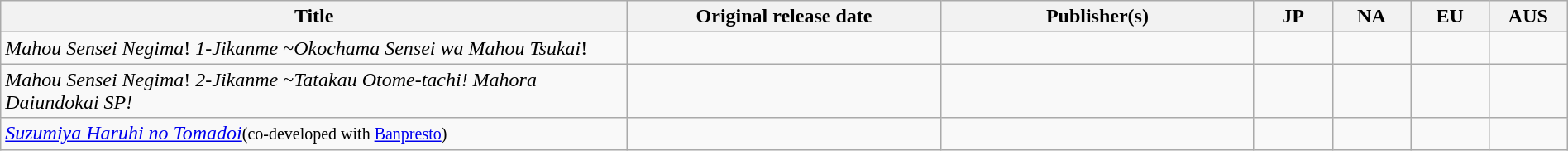<table class="wikitable sortable" style="width: 100%;">
<tr>
<th style="width:40%;">Title</th>
<th style="width:20%;">Original release date</th>
<th style="width:20%;">Publisher(s)</th>
<th style="width:5%;">JP</th>
<th style="width:5%;">NA</th>
<th style="width:5%;">EU</th>
<th style="width:5%;">AUS</th>
</tr>
<tr>
<td><em>Mahou Sensei Negima</em>! <em>1</em>-<em>Jikanme</em> ~<em>Okochama Sensei wa Mahou Tsukai</em>!</td>
<td></td>
<td></td>
<td></td>
<td></td>
<td></td>
<td></td>
</tr>
<tr>
<td><em>Mahou Sensei Negima</em>! <em>2-Jikanme</em> ~<em>Tatakau Otome-tachi! Mahora Daiundokai SP!</em></td>
<td></td>
<td></td>
<td></td>
<td></td>
<td></td>
<td></td>
</tr>
<tr>
<td><em><a href='#'>Suzumiya Haruhi no Tomadoi</a></em><small>(co-developed with <a href='#'>Banpresto</a>)</small></td>
<td></td>
<td></td>
<td></td>
<td></td>
<td></td>
<td></td>
</tr>
</table>
